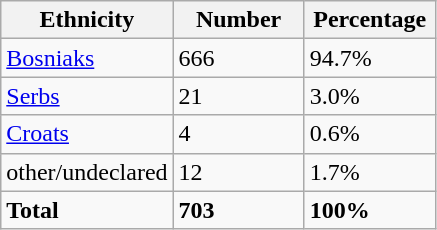<table class="wikitable">
<tr>
<th width="100px">Ethnicity</th>
<th width="80px">Number</th>
<th width="80px">Percentage</th>
</tr>
<tr>
<td><a href='#'>Bosniaks</a></td>
<td>666</td>
<td>94.7%</td>
</tr>
<tr>
<td><a href='#'>Serbs</a></td>
<td>21</td>
<td>3.0%</td>
</tr>
<tr>
<td><a href='#'>Croats</a></td>
<td>4</td>
<td>0.6%</td>
</tr>
<tr>
<td>other/undeclared</td>
<td>12</td>
<td>1.7%</td>
</tr>
<tr>
<td><strong>Total</strong></td>
<td><strong>703</strong></td>
<td><strong>100%</strong></td>
</tr>
</table>
